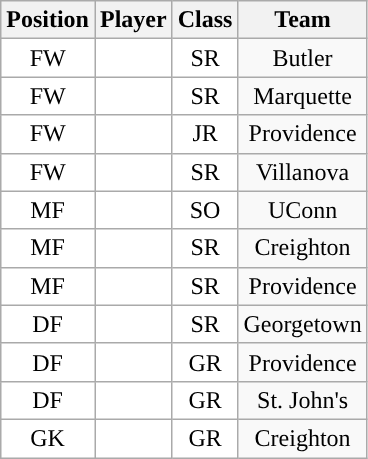<table class="wikitable sortable">
<tr>
<th>Position</th>
<th>Player</th>
<th>Class</th>
<th>Team</th>
</tr>
<tr style="text-align:center;">
<td style="background:white">FW</td>
<td style="background:white" align="left"></td>
<td style="background:white">SR</td>
<td>Butler</td>
</tr>
<tr style="text-align:center;">
<td style="background:white">FW</td>
<td style="background:white" align="left"></td>
<td style="background:white">SR</td>
<td>Marquette</td>
</tr>
<tr style="text-align:center;">
<td style="background:white">FW</td>
<td style="background:white" align="left"></td>
<td style="background:white">JR</td>
<td>Providence</td>
</tr>
<tr style="text-align:center;">
<td style="background:white">FW</td>
<td style="background:white" align="left"></td>
<td style="background:white">SR</td>
<td>Villanova</td>
</tr>
<tr style="text-align:center;">
<td style="background:white">MF</td>
<td style="background:white" align="left"></td>
<td style="background:white">SO</td>
<td>UConn</td>
</tr>
<tr style="text-align:center;">
<td style="background:white">MF</td>
<td style="background:white" align="left"></td>
<td style="background:white">SR</td>
<td>Creighton</td>
</tr>
<tr style="text-align:center;">
<td style="background:white">MF</td>
<td style="background:white" align="left"></td>
<td style="background:white">SR</td>
<td>Providence</td>
</tr>
<tr style="text-align:center;">
<td style="background:white">DF</td>
<td style="background:white" align="left"></td>
<td style="background:white">SR</td>
<td>Georgetown</td>
</tr>
<tr style="text-align:center;">
<td style="background:white">DF</td>
<td style="background:white" align="left"></td>
<td style="background:white">GR</td>
<td>Providence</td>
</tr>
<tr style="text-align:center;">
<td style="background:white">DF</td>
<td style="background:white" align="left"></td>
<td style="background:white">GR</td>
<td>St. John's</td>
</tr>
<tr style="text-align:center;">
<td style="background:white">GK</td>
<td style="background:white" align="left"></td>
<td style="background:white">GR</td>
<td>Creighton</td>
</tr>
</table>
